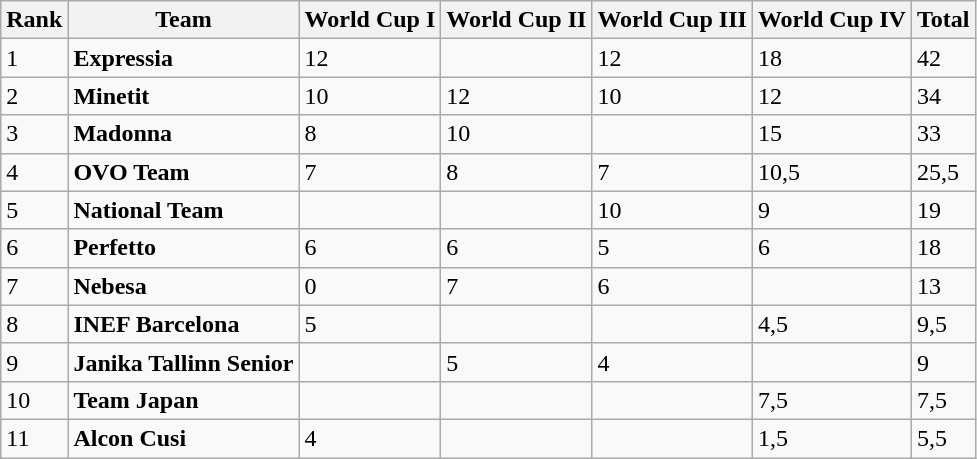<table class="wikitable sortable">
<tr>
<th>Rank</th>
<th>Team</th>
<th>World Cup I</th>
<th>World Cup II</th>
<th>World Cup III</th>
<th>World Cup IV</th>
<th>Total</th>
</tr>
<tr>
<td>1</td>
<td><strong>Expressia</strong> </td>
<td>12</td>
<td></td>
<td>12</td>
<td>18</td>
<td>42</td>
</tr>
<tr>
<td>2</td>
<td><strong>Minetit</strong> </td>
<td>10</td>
<td>12</td>
<td>10</td>
<td>12</td>
<td>34</td>
</tr>
<tr>
<td>3</td>
<td><strong>Madonna</strong> </td>
<td>8</td>
<td>10</td>
<td></td>
<td>15</td>
<td>33</td>
</tr>
<tr>
<td>4</td>
<td><strong>OVO Team</strong> </td>
<td>7</td>
<td>8</td>
<td>7</td>
<td>10,5</td>
<td>25,5</td>
</tr>
<tr>
<td>5</td>
<td><strong>National Team</strong> </td>
<td></td>
<td></td>
<td>10</td>
<td>9</td>
<td>19</td>
</tr>
<tr>
<td>6</td>
<td><strong>Perfetto</strong> </td>
<td>6</td>
<td>6</td>
<td>5</td>
<td>6</td>
<td>18</td>
</tr>
<tr>
<td>7</td>
<td><strong>Nebesa</strong> </td>
<td>0</td>
<td>7</td>
<td>6</td>
<td></td>
<td>13</td>
</tr>
<tr>
<td>8</td>
<td><strong>INEF Barcelona</strong> </td>
<td>5</td>
<td></td>
<td></td>
<td>4,5</td>
<td>9,5</td>
</tr>
<tr>
<td>9</td>
<td><strong>Janika Tallinn Senior</strong> </td>
<td></td>
<td>5</td>
<td>4</td>
<td></td>
<td>9</td>
</tr>
<tr>
<td>10</td>
<td><strong>Team Japan</strong> </td>
<td></td>
<td></td>
<td></td>
<td>7,5</td>
<td>7,5</td>
</tr>
<tr>
<td>11</td>
<td><strong>Alcon Cusi</strong> </td>
<td>4</td>
<td></td>
<td></td>
<td>1,5</td>
<td>5,5</td>
</tr>
</table>
